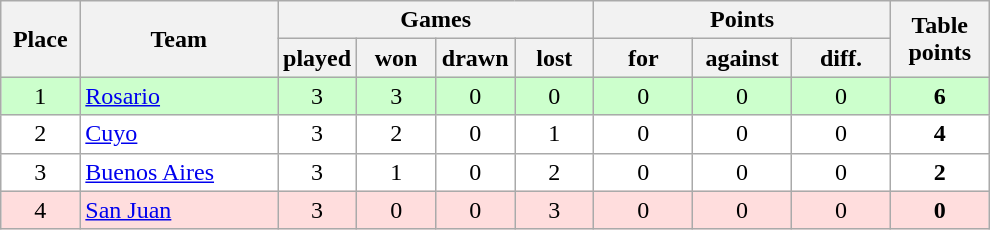<table class="wikitable">
<tr>
<th rowspan=2 width="8%">Place</th>
<th rowspan=2 width="20%">Team</th>
<th colspan=4 width="32%">Games</th>
<th colspan=3 width="30%">Points</th>
<th rowspan=2 width="10%">Table<br>points</th>
</tr>
<tr>
<th width="8%">played</th>
<th width="8%">won</th>
<th width="8%">drawn</th>
<th width="8%">lost</th>
<th width="10%">for</th>
<th width="10%">against</th>
<th width="10%">diff.</th>
</tr>
<tr align=center style="background: #ccffcc;">
<td>1</td>
<td align=left><a href='#'>Rosario</a></td>
<td>3</td>
<td>3</td>
<td>0</td>
<td>0</td>
<td>0</td>
<td>0</td>
<td>0</td>
<td><strong>6</strong></td>
</tr>
<tr align=center style="background: #ffffff;">
<td>2</td>
<td align=left><a href='#'>Cuyo</a></td>
<td>3</td>
<td>2</td>
<td>0</td>
<td>1</td>
<td>0</td>
<td>0</td>
<td>0</td>
<td><strong>4</strong></td>
</tr>
<tr align=center style="background: #ffffff;">
<td>3</td>
<td align=left><a href='#'>Buenos Aires</a></td>
<td>3</td>
<td>1</td>
<td>0</td>
<td>2</td>
<td>0</td>
<td>0</td>
<td>0</td>
<td><strong>2</strong></td>
</tr>
<tr align=center style="background: #ffdddd;">
<td>4</td>
<td align=left><a href='#'>San Juan</a></td>
<td>3</td>
<td>0</td>
<td>0</td>
<td>3</td>
<td>0</td>
<td>0</td>
<td>0</td>
<td><strong>0</strong></td>
</tr>
</table>
